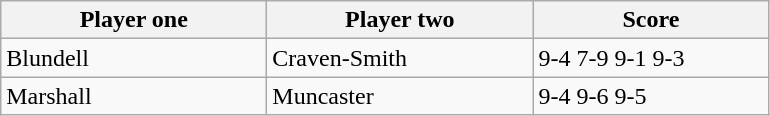<table class="wikitable">
<tr>
<th width=170>Player one</th>
<th width=170>Player two</th>
<th width=150>Score</th>
</tr>
<tr>
<td> Blundell</td>
<td> Craven-Smith</td>
<td>9-4 7-9 9-1 9-3</td>
</tr>
<tr>
<td> Marshall</td>
<td> Muncaster</td>
<td>9-4 9-6 9-5</td>
</tr>
</table>
